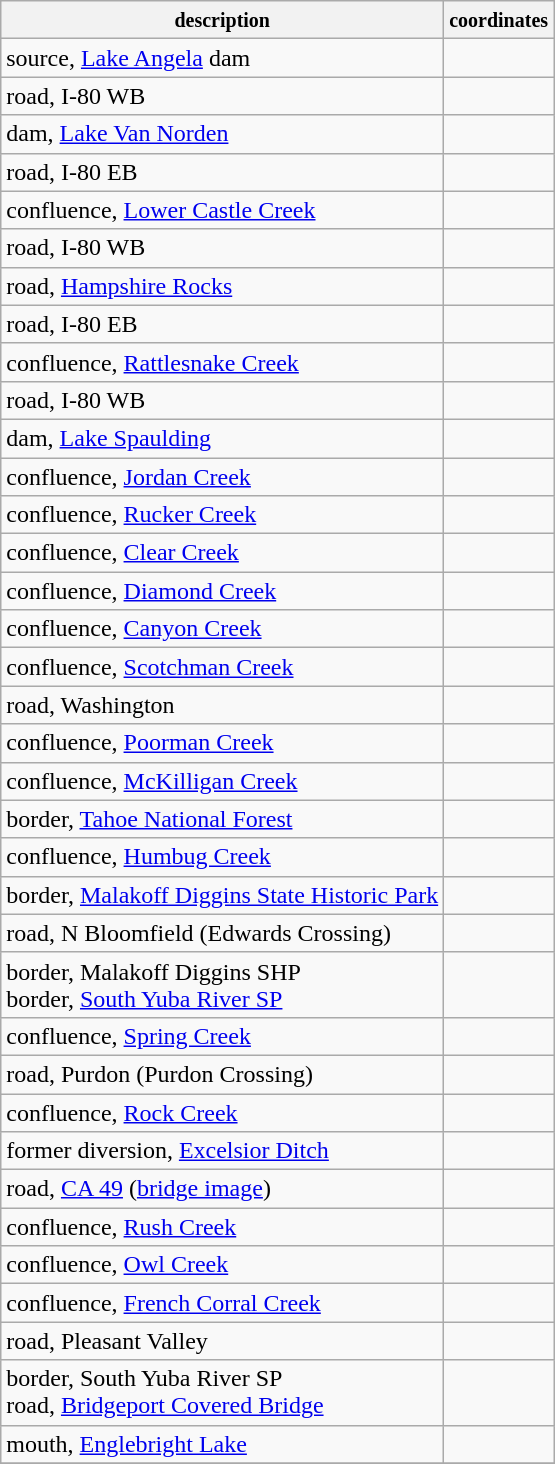<table class="wikitable sortable">
<tr>
<th><small>description</small></th>
<th><small>coordinates</small></th>
</tr>
<tr>
<td>source, <a href='#'>Lake Angela</a> dam</td>
<td><small></small></td>
</tr>
<tr>
<td>road, I-80 WB</td>
<td></td>
</tr>
<tr>
<td>dam, <a href='#'>Lake Van Norden</a></td>
<td></td>
</tr>
<tr>
<td>road, I-80 EB</td>
<td></td>
</tr>
<tr>
<td>confluence, <a href='#'>Lower Castle Creek</a></td>
<td></td>
</tr>
<tr>
<td>road, I-80 WB</td>
<td></td>
</tr>
<tr>
<td>road, <a href='#'>Hampshire Rocks</a></td>
<td></td>
</tr>
<tr>
<td>road, I-80 EB</td>
<td></td>
</tr>
<tr>
<td>confluence, <a href='#'>Rattlesnake Creek</a></td>
<td></td>
</tr>
<tr>
<td>road, I-80 WB</td>
<td></td>
</tr>
<tr>
<td>dam, <a href='#'>Lake Spaulding</a></td>
<td></td>
</tr>
<tr>
<td>confluence, <a href='#'>Jordan Creek</a></td>
<td></td>
</tr>
<tr>
<td>confluence, <a href='#'>Rucker Creek</a></td>
<td><small></small></td>
</tr>
<tr>
<td>confluence, <a href='#'>Clear Creek</a></td>
<td><small></small></td>
</tr>
<tr>
<td>confluence, <a href='#'>Diamond Creek</a></td>
<td><small></small></td>
</tr>
<tr>
<td>confluence, <a href='#'>Canyon Creek</a></td>
<td><small></small></td>
</tr>
<tr>
<td>confluence, <a href='#'>Scotchman Creek</a></td>
<td><small></small></td>
</tr>
<tr>
<td>road, Washington</td>
<td><small></small></td>
</tr>
<tr>
<td>confluence, <a href='#'>Poorman Creek</a></td>
<td><small></small></td>
</tr>
<tr>
<td>confluence, <a href='#'>McKilligan Creek</a></td>
<td><small></small></td>
</tr>
<tr>
<td>border, <a href='#'>Tahoe National Forest</a></td>
<td><small></small></td>
</tr>
<tr>
<td>confluence, <a href='#'>Humbug Creek</a></td>
<td><small></small></td>
</tr>
<tr>
<td>border, <a href='#'>Malakoff Diggins State Historic Park</a></td>
<td><small></small></td>
</tr>
<tr>
<td>road, N Bloomfield (Edwards Crossing)</td>
<td><small></small></td>
</tr>
<tr>
<td>border, Malakoff Diggins SHP<br>border, <a href='#'>South Yuba River SP</a></td>
<td><small></small></td>
</tr>
<tr>
<td>confluence, <a href='#'>Spring Creek</a></td>
<td><small></small></td>
</tr>
<tr>
<td>road, Purdon (Purdon Crossing)</td>
<td><small></small></td>
</tr>
<tr>
<td>confluence, <a href='#'>Rock Creek</a></td>
<td><small></small></td>
</tr>
<tr>
<td>former diversion, <a href='#'>Excelsior Ditch</a></td>
<td><small></small></td>
</tr>
<tr>
<td>road, <a href='#'>CA 49</a> (<a href='#'>bridge image</a>)</td>
<td></td>
</tr>
<tr>
<td>confluence, <a href='#'>Rush Creek</a></td>
<td><small></small></td>
</tr>
<tr>
<td>confluence, <a href='#'>Owl Creek</a></td>
<td></td>
</tr>
<tr>
<td>confluence, <a href='#'>French Corral Creek</a></td>
<td></td>
</tr>
<tr>
<td>road, Pleasant Valley</td>
<td><small></small></td>
</tr>
<tr>
<td>border, South Yuba River SP<br>road, <a href='#'>Bridgeport Covered Bridge</a></td>
<td><small></small></td>
</tr>
<tr>
<td>mouth, <a href='#'>Englebright Lake</a></td>
<td></td>
</tr>
<tr>
</tr>
</table>
